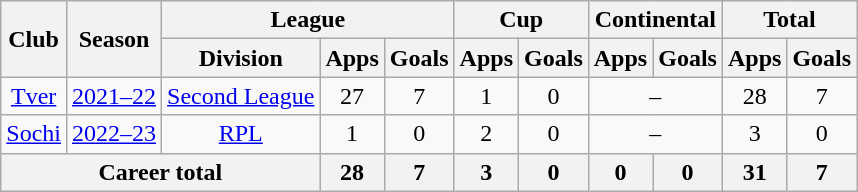<table class="wikitable" style="text-align: center;">
<tr>
<th rowspan=2>Club</th>
<th rowspan=2>Season</th>
<th colspan=3>League</th>
<th colspan=2>Cup</th>
<th colspan=2>Continental</th>
<th colspan=2>Total</th>
</tr>
<tr>
<th>Division</th>
<th>Apps</th>
<th>Goals</th>
<th>Apps</th>
<th>Goals</th>
<th>Apps</th>
<th>Goals</th>
<th>Apps</th>
<th>Goals</th>
</tr>
<tr>
<td><a href='#'>Tver</a></td>
<td><a href='#'>2021–22</a></td>
<td><a href='#'>Second League</a></td>
<td>27</td>
<td>7</td>
<td>1</td>
<td>0</td>
<td colspan=2>–</td>
<td>28</td>
<td>7</td>
</tr>
<tr>
<td><a href='#'>Sochi</a></td>
<td><a href='#'>2022–23</a></td>
<td><a href='#'>RPL</a></td>
<td>1</td>
<td>0</td>
<td>2</td>
<td>0</td>
<td colspan=2>–</td>
<td>3</td>
<td>0</td>
</tr>
<tr>
<th colspan=3>Career total</th>
<th>28</th>
<th>7</th>
<th>3</th>
<th>0</th>
<th>0</th>
<th>0</th>
<th>31</th>
<th>7</th>
</tr>
</table>
